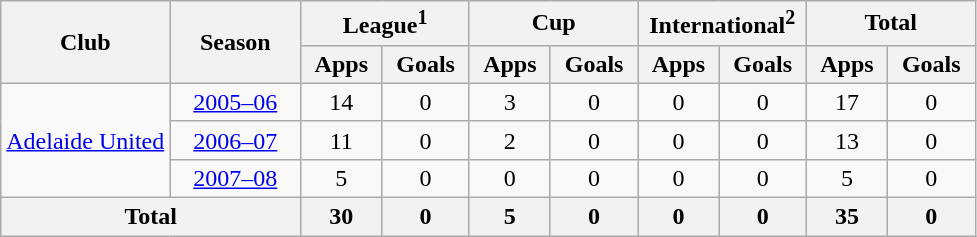<table class="wikitable" style="text-align: center;">
<tr>
<th rowspan="2">Club</th>
<th rowspan="2" width="80">Season</th>
<th colspan="2" width="105">League<sup>1</sup></th>
<th colspan="2" width="105">Cup</th>
<th colspan="2" width="105">International<sup>2</sup></th>
<th colspan="2" width="105">Total</th>
</tr>
<tr>
<th>Apps</th>
<th>Goals</th>
<th>Apps</th>
<th>Goals</th>
<th>Apps</th>
<th>Goals</th>
<th>Apps</th>
<th>Goals</th>
</tr>
<tr>
<td rowspan="3" valign="center"><a href='#'>Adelaide United</a></td>
<td><a href='#'>2005–06</a></td>
<td>14</td>
<td>0</td>
<td>3</td>
<td>0</td>
<td>0</td>
<td>0</td>
<td>17</td>
<td>0</td>
</tr>
<tr>
<td><a href='#'>2006–07</a></td>
<td>11</td>
<td>0</td>
<td>2</td>
<td>0</td>
<td>0</td>
<td>0</td>
<td>13</td>
<td>0</td>
</tr>
<tr>
<td><a href='#'>2007–08</a></td>
<td>5</td>
<td>0</td>
<td>0</td>
<td>0</td>
<td>0</td>
<td>0</td>
<td>5</td>
<td>0</td>
</tr>
<tr>
<th colspan="2">Total</th>
<th>30</th>
<th>0</th>
<th>5</th>
<th>0</th>
<th>0</th>
<th>0</th>
<th>35</th>
<th>0</th>
</tr>
</table>
